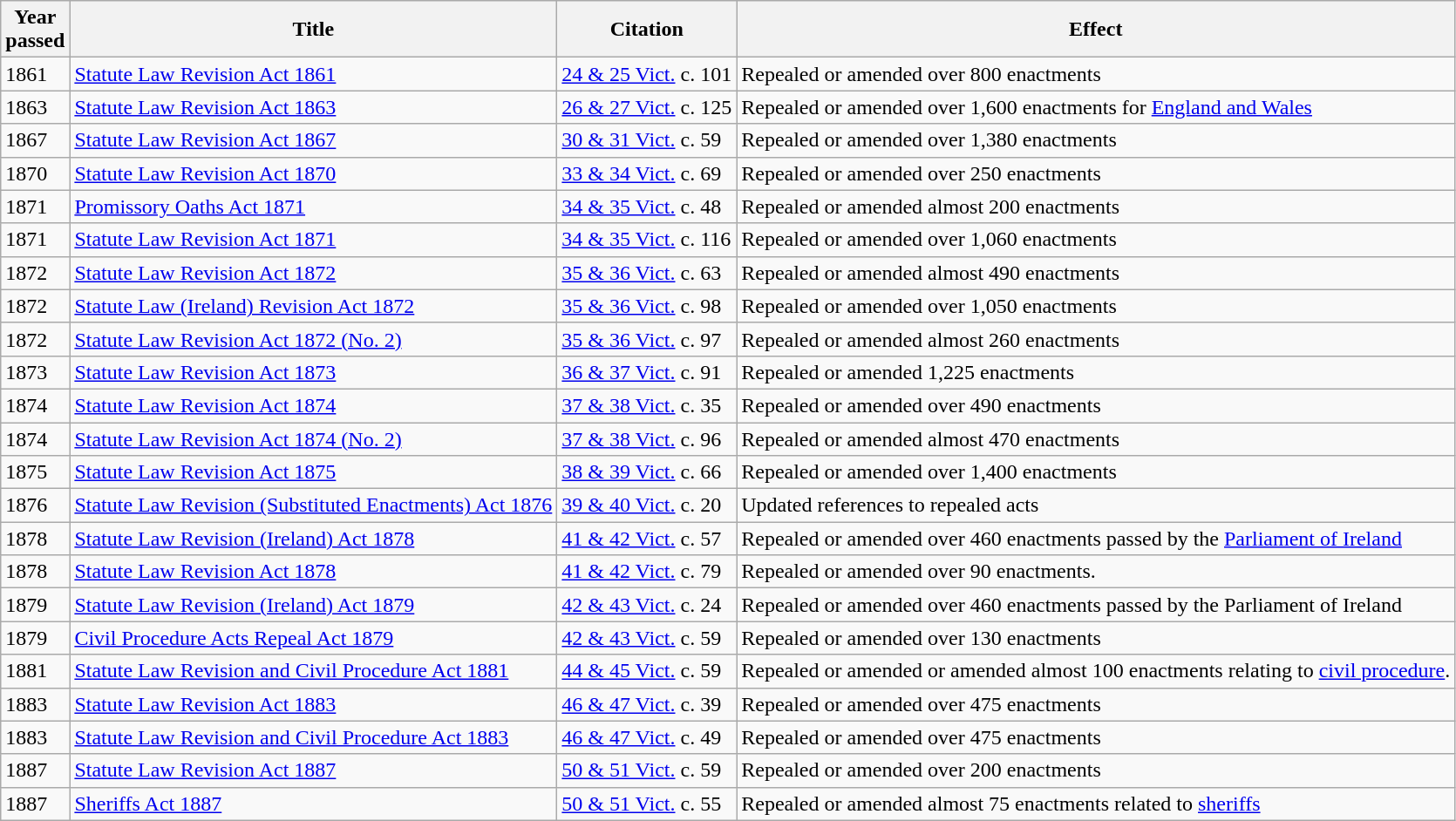<table class="wikitable">
<tr>
<th>Year<br>passed</th>
<th>Title</th>
<th>Citation</th>
<th>Effect</th>
</tr>
<tr>
<td>1861</td>
<td><a href='#'>Statute Law Revision Act 1861</a></td>
<td><a href='#'>24 & 25 Vict.</a> c. 101</td>
<td>Repealed or amended over 800 enactments</td>
</tr>
<tr>
<td>1863</td>
<td><a href='#'>Statute Law Revision Act 1863</a></td>
<td><a href='#'>26 & 27 Vict.</a> c. 125</td>
<td>Repealed or amended over 1,600 enactments for <a href='#'>England and Wales</a></td>
</tr>
<tr>
<td>1867</td>
<td><a href='#'>Statute Law Revision Act 1867</a></td>
<td><a href='#'>30 & 31 Vict.</a> c. 59</td>
<td>Repealed or amended over 1,380 enactments</td>
</tr>
<tr>
<td>1870</td>
<td><a href='#'>Statute Law Revision Act 1870</a></td>
<td><a href='#'>33 & 34 Vict.</a> c. 69</td>
<td>Repealed or amended over 250 enactments</td>
</tr>
<tr>
<td>1871</td>
<td><a href='#'>Promissory Oaths Act 1871</a></td>
<td><a href='#'>34 & 35 Vict.</a> c. 48</td>
<td>Repealed or amended almost 200 enactments</td>
</tr>
<tr>
<td>1871</td>
<td><a href='#'>Statute Law Revision Act 1871</a></td>
<td><a href='#'>34 & 35 Vict.</a> c. 116</td>
<td>Repealed or amended over 1,060 enactments</td>
</tr>
<tr>
<td>1872</td>
<td><a href='#'>Statute Law Revision Act 1872</a></td>
<td><a href='#'>35 & 36 Vict.</a> c. 63</td>
<td>Repealed or amended almost 490 enactments</td>
</tr>
<tr>
<td>1872</td>
<td><a href='#'>Statute Law (Ireland) Revision Act 1872</a></td>
<td><a href='#'>35 & 36 Vict.</a> c. 98</td>
<td>Repealed or amended over 1,050 enactments</td>
</tr>
<tr>
<td>1872</td>
<td><a href='#'>Statute Law Revision Act 1872 (No. 2)</a></td>
<td><a href='#'>35 & 36 Vict.</a> c. 97</td>
<td>Repealed or amended almost 260 enactments</td>
</tr>
<tr>
<td>1873</td>
<td><a href='#'>Statute Law Revision Act 1873</a></td>
<td><a href='#'>36 & 37 Vict.</a> c. 91</td>
<td>Repealed or amended 1,225 enactments</td>
</tr>
<tr>
<td>1874</td>
<td><a href='#'>Statute Law Revision Act 1874</a></td>
<td><a href='#'>37 & 38 Vict.</a> c. 35</td>
<td>Repealed or amended over 490 enactments</td>
</tr>
<tr>
<td>1874</td>
<td><a href='#'>Statute Law Revision Act 1874 (No. 2)</a></td>
<td><a href='#'>37 & 38 Vict.</a> c. 96</td>
<td>Repealed or amended almost 470 enactments</td>
</tr>
<tr>
<td>1875</td>
<td><a href='#'>Statute Law Revision Act 1875</a></td>
<td><a href='#'>38 & 39 Vict.</a> c. 66</td>
<td>Repealed or amended over 1,400 enactments</td>
</tr>
<tr>
<td>1876</td>
<td><a href='#'>Statute Law Revision (Substituted Enactments) Act 1876</a></td>
<td><a href='#'>39 & 40 Vict.</a> c. 20</td>
<td>Updated references to repealed acts</td>
</tr>
<tr>
<td>1878</td>
<td><a href='#'>Statute Law Revision (Ireland) Act 1878</a></td>
<td><a href='#'>41 & 42 Vict.</a> c. 57</td>
<td>Repealed or amended over 460 enactments passed by the <a href='#'>Parliament of Ireland</a></td>
</tr>
<tr>
<td>1878</td>
<td><a href='#'>Statute Law Revision Act 1878</a></td>
<td><a href='#'>41 & 42 Vict.</a> c. 79</td>
<td>Repealed or amended over 90 enactments.</td>
</tr>
<tr>
<td>1879</td>
<td><a href='#'>Statute Law Revision (Ireland) Act 1879</a></td>
<td><a href='#'>42 & 43 Vict.</a> c. 24</td>
<td>Repealed or amended over 460 enactments passed by the Parliament of Ireland</td>
</tr>
<tr>
<td>1879</td>
<td><a href='#'>Civil Procedure Acts Repeal Act 1879</a></td>
<td><a href='#'>42 & 43 Vict.</a> c. 59</td>
<td>Repealed or amended over 130 enactments</td>
</tr>
<tr>
<td>1881</td>
<td><a href='#'>Statute Law Revision and Civil Procedure Act 1881</a></td>
<td><a href='#'>44 & 45 Vict.</a> c. 59</td>
<td>Repealed or amended or amended almost 100 enactments relating to <a href='#'>civil procedure</a>.</td>
</tr>
<tr>
<td>1883</td>
<td><a href='#'>Statute Law Revision Act 1883</a></td>
<td><a href='#'>46 & 47 Vict.</a> c. 39</td>
<td>Repealed or amended over 475 enactments</td>
</tr>
<tr>
<td>1883</td>
<td><a href='#'>Statute Law Revision and Civil Procedure Act 1883</a></td>
<td><a href='#'>46 & 47 Vict.</a> c. 49</td>
<td>Repealed or amended over 475 enactments</td>
</tr>
<tr>
<td>1887</td>
<td><a href='#'>Statute Law Revision Act 1887</a></td>
<td><a href='#'>50 & 51 Vict.</a> c. 59</td>
<td>Repealed or amended over 200 enactments</td>
</tr>
<tr>
<td>1887</td>
<td><a href='#'>Sheriffs Act 1887</a></td>
<td><a href='#'>50 & 51 Vict.</a> c. 55</td>
<td>Repealed or amended almost 75 enactments related to <a href='#'>sheriffs</a></td>
</tr>
</table>
